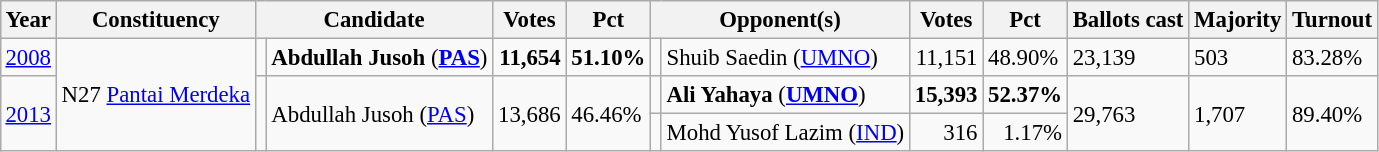<table class="wikitable" style="margin:0.5em ; font-size:95%">
<tr>
<th>Year</th>
<th>Constituency</th>
<th colspan=2>Candidate</th>
<th>Votes</th>
<th>Pct</th>
<th colspan=2>Opponent(s)</th>
<th>Votes</th>
<th>Pct</th>
<th>Ballots cast</th>
<th>Majority</th>
<th>Turnout</th>
</tr>
<tr>
<td><a href='#'>2008</a></td>
<td rowspan=3>N27 <a href='#'>Pantai Merdeka</a></td>
<td></td>
<td><strong>Abdullah Jusoh</strong> (<a href='#'><strong>PAS</strong></a>)</td>
<td align=right><strong>11,654</strong></td>
<td><strong>51.10%</strong></td>
<td></td>
<td>Shuib Saedin (<a href='#'>UMNO</a>)</td>
<td align=right>11,151</td>
<td>48.90%</td>
<td>23,139</td>
<td>503</td>
<td>83.28%</td>
</tr>
<tr>
<td rowspan=2><a href='#'>2013</a></td>
<td rowspan=2 ></td>
<td rowspan=2>Abdullah Jusoh (<a href='#'>PAS</a>)</td>
<td rowspan=2 align=right>13,686</td>
<td rowspan=2>46.46%</td>
<td></td>
<td><strong>Ali Yahaya</strong> (<a href='#'><strong>UMNO</strong></a>)</td>
<td align=right><strong>15,393</strong></td>
<td><strong>52.37%</strong></td>
<td rowspan=2>29,763</td>
<td rowspan=2>1,707</td>
<td rowspan=2>89.40%</td>
</tr>
<tr>
<td></td>
<td>Mohd Yusof Lazim (<a href='#'>IND</a>)</td>
<td align=right>316</td>
<td align=right>1.17%</td>
</tr>
</table>
